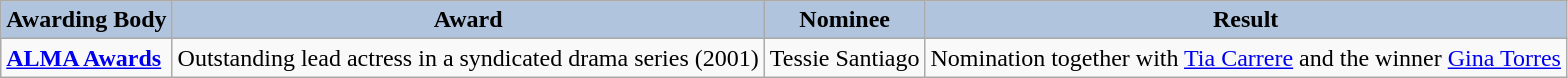<table class="wikitable">
<tr style="text-align:center;">
<th style="background:#B0C4DE;">Awarding Body</th>
<th style="background:#B0C4DE;">Award</th>
<th style="background:#B0C4DE;">Nominee</th>
<th style="background:#B0C4DE;">Result</th>
</tr>
<tr>
<td><strong><a href='#'>ALMA Awards</a></strong></td>
<td>Outstanding lead actress in a syndicated drama series (2001)</td>
<td>Tessie Santiago</td>
<td>Nomination together with <a href='#'>Tia Carrere</a> and the winner <a href='#'>Gina Torres</a></td>
</tr>
</table>
